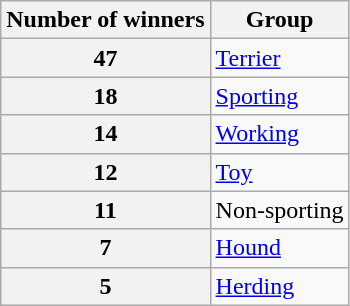<table class="wikitable sortable">
<tr>
<th scope="col">Number of winners</th>
<th scope="col">Group</th>
</tr>
<tr>
<th style="text-align: center;" scope="row">47</th>
<td><a href='#'>Terrier</a></td>
</tr>
<tr>
<th style="text-align: center;" scope="row">18</th>
<td><a href='#'>Sporting</a></td>
</tr>
<tr>
<th style="text-align: center;" scope="row">14</th>
<td><a href='#'>Working</a></td>
</tr>
<tr>
<th style="text-align: center;" scope="row">12</th>
<td><a href='#'>Toy</a></td>
</tr>
<tr>
<th style="text-align: center;" scope="row">11</th>
<td>Non-sporting</td>
</tr>
<tr>
<th style="text-align: center;" scope="row">7</th>
<td><a href='#'>Hound</a></td>
</tr>
<tr>
<th style="text-align: center;" scope="row">5</th>
<td><a href='#'>Herding</a></td>
</tr>
</table>
